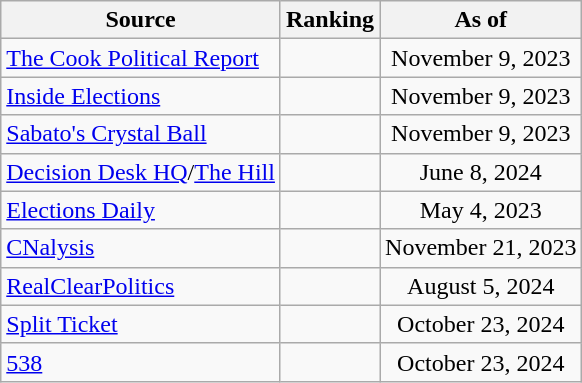<table class="wikitable" style="text-align:center">
<tr>
<th>Source</th>
<th>Ranking</th>
<th>As of</th>
</tr>
<tr>
<td align=left><a href='#'>The Cook Political Report</a></td>
<td></td>
<td>November 9, 2023</td>
</tr>
<tr>
<td align=left><a href='#'>Inside Elections</a></td>
<td></td>
<td>November 9, 2023</td>
</tr>
<tr>
<td align=left><a href='#'>Sabato's Crystal Ball</a></td>
<td></td>
<td>November 9, 2023</td>
</tr>
<tr>
<td align=left><a href='#'>Decision Desk HQ</a>/<a href='#'>The Hill</a></td>
<td></td>
<td>June 8, 2024</td>
</tr>
<tr>
<td align=left><a href='#'>Elections Daily</a></td>
<td></td>
<td>May 4, 2023</td>
</tr>
<tr>
<td align=left><a href='#'>CNalysis</a></td>
<td></td>
<td>November 21, 2023</td>
</tr>
<tr>
<td align=left><a href='#'>RealClearPolitics</a></td>
<td></td>
<td>August 5, 2024</td>
</tr>
<tr>
<td align="left"><a href='#'>Split Ticket</a></td>
<td></td>
<td>October 23, 2024</td>
</tr>
<tr>
<td align="left"><a href='#'>538</a></td>
<td></td>
<td>October 23, 2024</td>
</tr>
</table>
